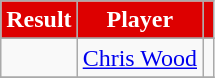<table class="wikitable" style="text-align:left">
<tr>
<th style="background:#DD0000; color:#FFFFFF; ">Result</th>
<th style="background:#DD0000;color:#FFFFFF; ">Player</th>
<th style="background:#DD0000; color:#FFFFFF; "></th>
</tr>
<tr>
</tr>
<tr>
<td></td>
<td> <a href='#'>Chris Wood</a></td>
<td></td>
</tr>
<tr>
</tr>
</table>
